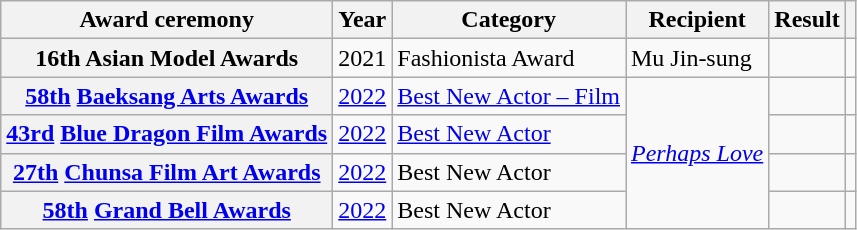<table class="wikitable plainrowheaders sortable">
<tr>
<th scope="col">Award ceremony</th>
<th scope="col">Year</th>
<th scope="col">Category</th>
<th>Recipient</th>
<th scope="col">Result</th>
<th></th>
</tr>
<tr>
<th scope="row">16th Asian Model Awards</th>
<td>2021</td>
<td>Fashionista Award</td>
<td>Mu Jin-sung</td>
<td></td>
<td></td>
</tr>
<tr>
<th scope="row"><a href='#'>58th</a> <a href='#'>Baeksang Arts Awards</a></th>
<td><a href='#'>2022</a></td>
<td><a href='#'>Best New Actor – Film</a></td>
<td rowspan="4"><em><a href='#'>Perhaps Love</a></em></td>
<td></td>
<td></td>
</tr>
<tr>
<th scope="row"><a href='#'>43rd</a> <a href='#'>Blue Dragon Film Awards</a></th>
<td><a href='#'>2022</a></td>
<td><a href='#'>Best New Actor</a></td>
<td></td>
<td></td>
</tr>
<tr>
<th scope="row"><a href='#'>27th</a> <a href='#'>Chunsa Film Art Awards</a></th>
<td><a href='#'>2022</a></td>
<td>Best New Actor</td>
<td></td>
<td></td>
</tr>
<tr>
<th scope="row"><a href='#'>58th</a> <a href='#'>Grand Bell Awards</a></th>
<td><a href='#'>2022</a></td>
<td>Best New Actor</td>
<td></td>
<td></td>
</tr>
</table>
